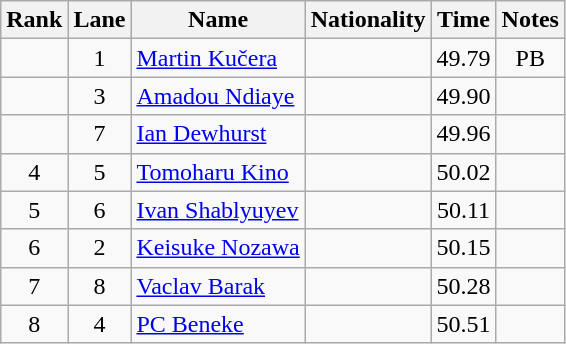<table class="wikitable sortable" style="text-align:center">
<tr>
<th>Rank</th>
<th>Lane</th>
<th>Name</th>
<th>Nationality</th>
<th>Time</th>
<th>Notes</th>
</tr>
<tr>
<td></td>
<td>1</td>
<td align=left><a href='#'>Martin Kučera</a></td>
<td align=left></td>
<td>49.79</td>
<td>PB</td>
</tr>
<tr>
<td></td>
<td>3</td>
<td align=left><a href='#'>Amadou Ndiaye</a></td>
<td align=left></td>
<td>49.90</td>
<td></td>
</tr>
<tr>
<td></td>
<td>7</td>
<td align=left><a href='#'>Ian Dewhurst</a></td>
<td align=left></td>
<td>49.96</td>
<td></td>
</tr>
<tr>
<td>4</td>
<td>5</td>
<td align=left><a href='#'>Tomoharu Kino</a></td>
<td align=left></td>
<td>50.02</td>
<td></td>
</tr>
<tr>
<td>5</td>
<td>6</td>
<td align=left><a href='#'>Ivan Shablyuyev</a></td>
<td align=left></td>
<td>50.11</td>
<td></td>
</tr>
<tr>
<td>6</td>
<td>2</td>
<td align=left><a href='#'>Keisuke Nozawa</a></td>
<td align=left></td>
<td>50.15</td>
<td></td>
</tr>
<tr>
<td>7</td>
<td>8</td>
<td align=left><a href='#'>Vaclav Barak</a></td>
<td align=left></td>
<td>50.28</td>
<td></td>
</tr>
<tr>
<td>8</td>
<td>4</td>
<td align=left><a href='#'>PC Beneke</a></td>
<td align=left></td>
<td>50.51</td>
<td></td>
</tr>
</table>
